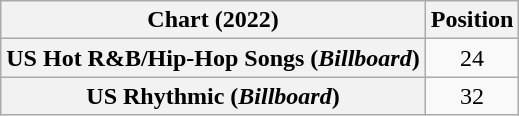<table class="wikitable plainrowheaders sortable" style="text-align:center">
<tr>
<th scope="col">Chart (2022)</th>
<th scope="col">Position</th>
</tr>
<tr>
<th scope="row">US Hot R&B/Hip-Hop Songs (<em>Billboard</em>)</th>
<td>24</td>
</tr>
<tr>
<th scope="row">US Rhythmic (<em>Billboard</em>)</th>
<td>32</td>
</tr>
</table>
